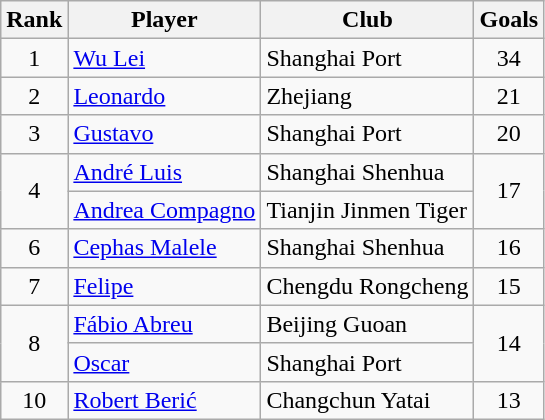<table class="wikitable" style="text-align:center">
<tr>
<th>Rank</th>
<th>Player</th>
<th>Club</th>
<th>Goals</th>
</tr>
<tr>
<td>1</td>
<td align="left"> <a href='#'>Wu Lei</a></td>
<td align="left">Shanghai Port</td>
<td>34</td>
</tr>
<tr>
<td>2</td>
<td align="left"> <a href='#'>Leonardo</a></td>
<td align="left">Zhejiang</td>
<td>21</td>
</tr>
<tr>
<td>3</td>
<td align="left"> <a href='#'>Gustavo</a></td>
<td align="left">Shanghai Port</td>
<td>20</td>
</tr>
<tr>
<td rowspan="2">4</td>
<td align="left"> <a href='#'>André Luis</a></td>
<td align="left">Shanghai Shenhua</td>
<td rowspan="2">17</td>
</tr>
<tr>
<td align="left"> <a href='#'>Andrea Compagno</a></td>
<td align="left">Tianjin Jinmen Tiger</td>
</tr>
<tr>
<td>6</td>
<td align="left"> <a href='#'>Cephas Malele</a></td>
<td align="left">Shanghai Shenhua</td>
<td>16</td>
</tr>
<tr>
<td>7</td>
<td align="left"> <a href='#'>Felipe</a></td>
<td align="left">Chengdu Rongcheng</td>
<td>15</td>
</tr>
<tr>
<td rowspan="2">8</td>
<td align="left"> <a href='#'>Fábio Abreu</a></td>
<td align="left">Beijing Guoan</td>
<td rowspan="2">14</td>
</tr>
<tr>
<td align="left"> <a href='#'>Oscar</a></td>
<td align="left">Shanghai Port</td>
</tr>
<tr>
<td>10</td>
<td align="left"> <a href='#'>Robert Berić</a></td>
<td align="left">Changchun Yatai</td>
<td>13</td>
</tr>
</table>
